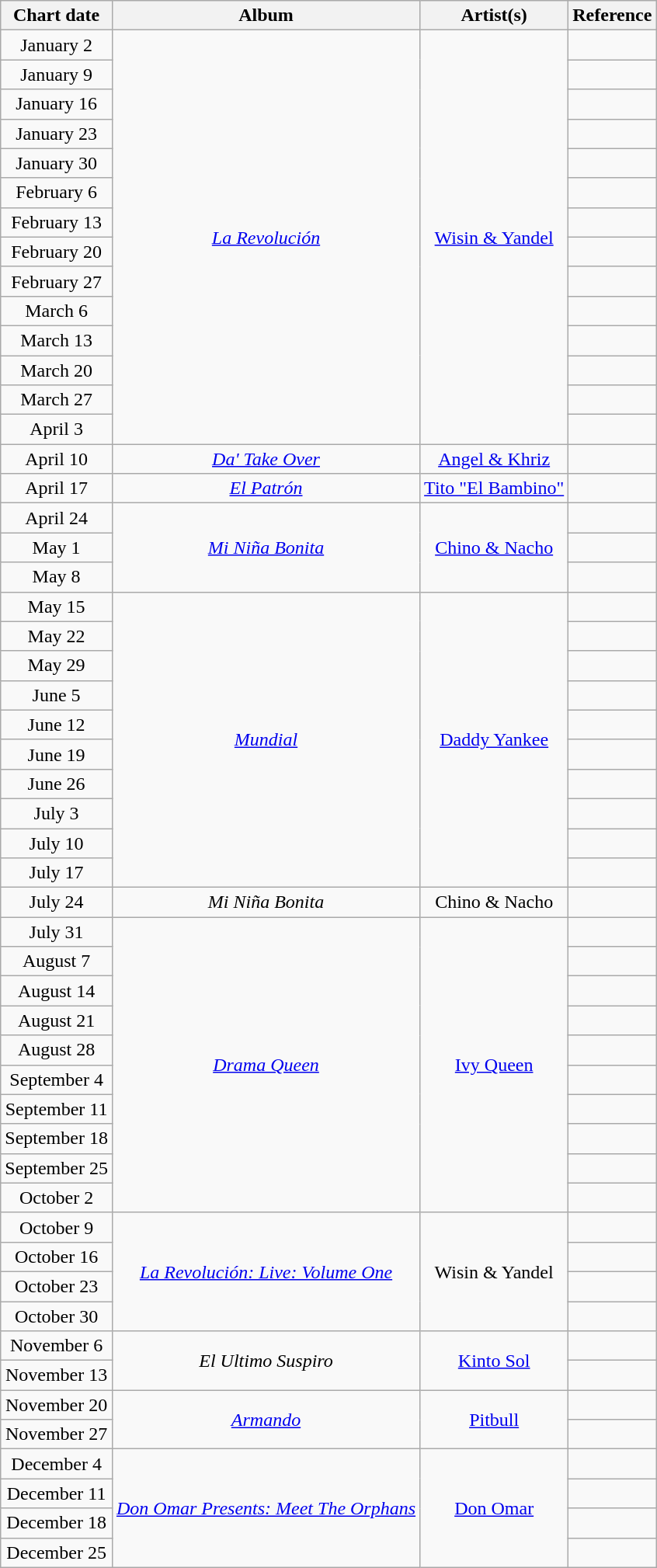<table class="wikitable" border="1" style="text-align: center">
<tr>
<th>Chart date</th>
<th>Album</th>
<th>Artist(s)</th>
<th class="unsortable">Reference</th>
</tr>
<tr>
<td>January 2</td>
<td rowspan="14"><em><a href='#'>La Revolución</a></em></td>
<td rowspan="14"><a href='#'>Wisin & Yandel</a></td>
<td></td>
</tr>
<tr>
<td>January 9</td>
<td></td>
</tr>
<tr>
<td>January 16</td>
<td></td>
</tr>
<tr>
<td>January 23</td>
<td></td>
</tr>
<tr>
<td>January 30</td>
<td></td>
</tr>
<tr>
<td>February 6</td>
<td></td>
</tr>
<tr>
<td>February 13</td>
<td></td>
</tr>
<tr>
<td>February 20</td>
<td></td>
</tr>
<tr>
<td>February 27</td>
<td></td>
</tr>
<tr>
<td>March 6</td>
<td></td>
</tr>
<tr>
<td>March 13</td>
<td></td>
</tr>
<tr>
<td>March 20</td>
<td></td>
</tr>
<tr>
<td>March 27</td>
<td></td>
</tr>
<tr>
<td>April 3</td>
<td></td>
</tr>
<tr>
<td>April 10</td>
<td><em><a href='#'>Da' Take Over</a></em></td>
<td><a href='#'>Angel & Khriz</a></td>
<td></td>
</tr>
<tr>
<td>April 17</td>
<td><em><a href='#'>El Patrón</a></em></td>
<td><a href='#'>Tito "El Bambino"</a></td>
<td></td>
</tr>
<tr>
<td>April 24</td>
<td rowspan="3"><em><a href='#'>Mi Niña Bonita</a></em></td>
<td rowspan="3"><a href='#'>Chino & Nacho</a></td>
<td></td>
</tr>
<tr>
<td>May 1</td>
<td></td>
</tr>
<tr>
<td>May 8</td>
<td></td>
</tr>
<tr>
<td>May 15</td>
<td rowspan="10"><em><a href='#'>Mundial</a></em></td>
<td rowspan="10"><a href='#'>Daddy Yankee</a></td>
<td></td>
</tr>
<tr>
<td>May 22</td>
<td></td>
</tr>
<tr>
<td>May 29</td>
<td></td>
</tr>
<tr>
<td>June 5</td>
<td></td>
</tr>
<tr>
<td>June 12</td>
<td></td>
</tr>
<tr>
<td>June 19</td>
<td></td>
</tr>
<tr>
<td>June 26</td>
<td></td>
</tr>
<tr>
<td>July 3</td>
<td></td>
</tr>
<tr>
<td>July 10</td>
<td></td>
</tr>
<tr>
<td>July 17</td>
<td></td>
</tr>
<tr>
<td>July 24</td>
<td><em>Mi Niña Bonita</em></td>
<td>Chino & Nacho</td>
<td></td>
</tr>
<tr>
<td>July 31</td>
<td rowspan="10"><em><a href='#'>Drama Queen</a></em></td>
<td rowspan="10"><a href='#'>Ivy Queen</a></td>
<td></td>
</tr>
<tr>
<td>August 7</td>
<td></td>
</tr>
<tr>
<td>August 14</td>
<td></td>
</tr>
<tr>
<td>August 21</td>
<td></td>
</tr>
<tr>
<td>August 28</td>
<td></td>
</tr>
<tr>
<td>September 4</td>
<td></td>
</tr>
<tr>
<td>September 11</td>
<td></td>
</tr>
<tr>
<td>September 18</td>
<td></td>
</tr>
<tr>
<td>September 25</td>
<td></td>
</tr>
<tr>
<td>October 2</td>
<td></td>
</tr>
<tr>
<td>October 9</td>
<td rowspan="4"><em><a href='#'>La Revolución: Live: Volume One</a></em></td>
<td rowspan="4">Wisin & Yandel</td>
<td></td>
</tr>
<tr>
<td>October 16</td>
<td></td>
</tr>
<tr>
<td>October 23</td>
<td></td>
</tr>
<tr>
<td>October 30</td>
<td></td>
</tr>
<tr>
<td>November 6</td>
<td rowspan="2"><em>El Ultimo Suspiro</em></td>
<td rowspan="2"><a href='#'>Kinto Sol</a></td>
<td></td>
</tr>
<tr>
<td>November 13</td>
<td></td>
</tr>
<tr>
<td>November 20</td>
<td rowspan="2"><em><a href='#'>Armando</a></em></td>
<td rowspan="2"><a href='#'>Pitbull</a></td>
<td></td>
</tr>
<tr>
<td>November 27</td>
<td></td>
</tr>
<tr>
<td>December 4</td>
<td rowspan="4"><em><a href='#'>Don Omar Presents: Meet The Orphans</a></em></td>
<td rowspan="4"><a href='#'>Don Omar</a></td>
<td></td>
</tr>
<tr>
<td>December 11</td>
<td></td>
</tr>
<tr>
<td>December 18</td>
<td></td>
</tr>
<tr>
<td>December 25</td>
<td></td>
</tr>
</table>
